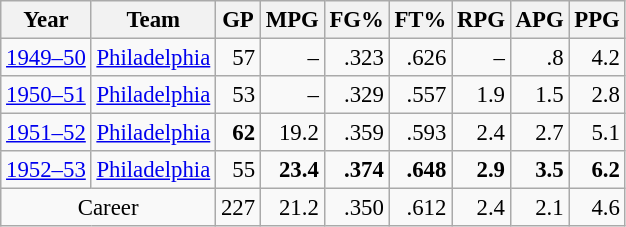<table class="wikitable sortable" style="font-size:95%; text-align:right;">
<tr>
<th>Year</th>
<th>Team</th>
<th>GP</th>
<th>MPG</th>
<th>FG%</th>
<th>FT%</th>
<th>RPG</th>
<th>APG</th>
<th>PPG</th>
</tr>
<tr>
<td style="text-align:left;"><a href='#'>1949–50</a></td>
<td style="text-align:left;"><a href='#'>Philadelphia</a></td>
<td>57</td>
<td>–</td>
<td>.323</td>
<td>.626</td>
<td>–</td>
<td>.8</td>
<td>4.2</td>
</tr>
<tr>
<td style="text-align:left;"><a href='#'>1950–51</a></td>
<td style="text-align:left;"><a href='#'>Philadelphia</a></td>
<td>53</td>
<td>–</td>
<td>.329</td>
<td>.557</td>
<td>1.9</td>
<td>1.5</td>
<td>2.8</td>
</tr>
<tr>
<td style="text-align:left;"><a href='#'>1951–52</a></td>
<td style="text-align:left;"><a href='#'>Philadelphia</a></td>
<td><strong>62</strong></td>
<td>19.2</td>
<td>.359</td>
<td>.593</td>
<td>2.4</td>
<td>2.7</td>
<td>5.1</td>
</tr>
<tr>
<td style="text-align:left;"><a href='#'>1952–53</a></td>
<td style="text-align:left;"><a href='#'>Philadelphia</a></td>
<td>55</td>
<td><strong>23.4</strong></td>
<td><strong>.374</strong></td>
<td><strong>.648</strong></td>
<td><strong>2.9</strong></td>
<td><strong>3.5</strong></td>
<td><strong>6.2</strong></td>
</tr>
<tr class="sortbottom">
<td style="text-align:center;" colspan="2">Career</td>
<td>227</td>
<td>21.2</td>
<td>.350</td>
<td>.612</td>
<td>2.4</td>
<td>2.1</td>
<td>4.6</td>
</tr>
</table>
